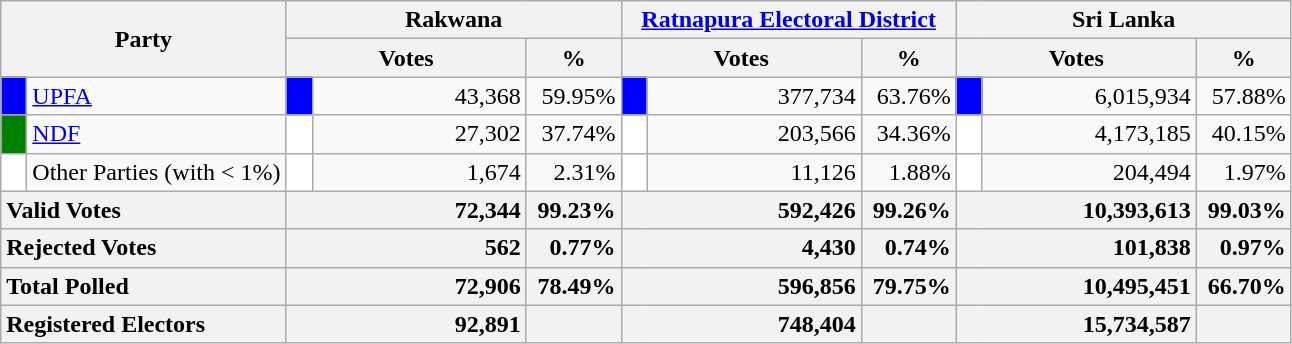<table class="wikitable">
<tr>
<th colspan="2" width="144px"rowspan="2">Party</th>
<th colspan="3" width="216px">Rakwana</th>
<th colspan="3" width="216px"><a href='#'>Ratnapura Electoral District</a></th>
<th colspan="3" width="216px">Sri Lanka</th>
</tr>
<tr>
<th colspan="2" width="144px">Votes</th>
<th>%</th>
<th colspan="2" width="144px">Votes</th>
<th>%</th>
<th colspan="2" width="144px">Votes</th>
<th>%</th>
</tr>
<tr>
<td style="background-color:blue;" width="10px"></td>
<td style="text-align:left;"><a href='#'>UPFA</a></td>
<td style="background-color:blue;" width="10px"></td>
<td style="text-align:right;">43,368</td>
<td style="text-align:right;">59.95%</td>
<td style="background-color:blue;" width="10px"></td>
<td style="text-align:right;">377,734</td>
<td style="text-align:right;">63.76%</td>
<td style="background-color:blue;" width="10px"></td>
<td style="text-align:right;">6,015,934</td>
<td style="text-align:right;">57.88%</td>
</tr>
<tr>
<td style="background-color:green;" width="10px"></td>
<td style="text-align:left;"><a href='#'>NDF</a></td>
<td style="background-color:white;" width="10px"></td>
<td style="text-align:right;">27,302</td>
<td style="text-align:right;">37.74%</td>
<td style="background-color:white;" width="10px"></td>
<td style="text-align:right;">203,566</td>
<td style="text-align:right;">34.36%</td>
<td style="background-color:white;" width="10px"></td>
<td style="text-align:right;">4,173,185</td>
<td style="text-align:right;">40.15%</td>
</tr>
<tr>
<td style="background-color:white;" width="10px"></td>
<td style="text-align:left;">Other Parties (with < 1%)</td>
<td style="background-color:white;" width="10px"></td>
<td style="text-align:right;">1,674</td>
<td style="text-align:right;">2.31%</td>
<td style="background-color:white;" width="10px"></td>
<td style="text-align:right;">11,126</td>
<td style="text-align:right;">1.88%</td>
<td style="background-color:white;" width="10px"></td>
<td style="text-align:right;">204,494</td>
<td style="text-align:right;">1.97%</td>
</tr>
<tr>
<th colspan="2" width="144px"style="text-align:left;">Valid Votes</th>
<th style="text-align:right;"colspan="2" width="144px">72,344</th>
<th style="text-align:right;">99.23%</th>
<th style="text-align:right;"colspan="2" width="144px">592,426</th>
<th style="text-align:right;">99.26%</th>
<th style="text-align:right;"colspan="2" width="144px">10,393,613</th>
<th style="text-align:right;">99.03%</th>
</tr>
<tr>
<th colspan="2" width="144px"style="text-align:left;">Rejected Votes</th>
<th style="text-align:right;"colspan="2" width="144px">562</th>
<th style="text-align:right;">0.77%</th>
<th style="text-align:right;"colspan="2" width="144px">4,430</th>
<th style="text-align:right;">0.74%</th>
<th style="text-align:right;"colspan="2" width="144px">101,838</th>
<th style="text-align:right;">0.97%</th>
</tr>
<tr>
<th colspan="2" width="144px"style="text-align:left;">Total Polled</th>
<th style="text-align:right;"colspan="2" width="144px">72,906</th>
<th style="text-align:right;">78.49%</th>
<th style="text-align:right;"colspan="2" width="144px">596,856</th>
<th style="text-align:right;">79.75%</th>
<th style="text-align:right;"colspan="2" width="144px">10,495,451</th>
<th style="text-align:right;">66.70%</th>
</tr>
<tr>
<th colspan="2" width="144px"style="text-align:left;">Registered Electors</th>
<th style="text-align:right;"colspan="2" width="144px">92,891</th>
<th></th>
<th style="text-align:right;"colspan="2" width="144px">748,404</th>
<th></th>
<th style="text-align:right;"colspan="2" width="144px">15,734,587</th>
<th></th>
</tr>
</table>
